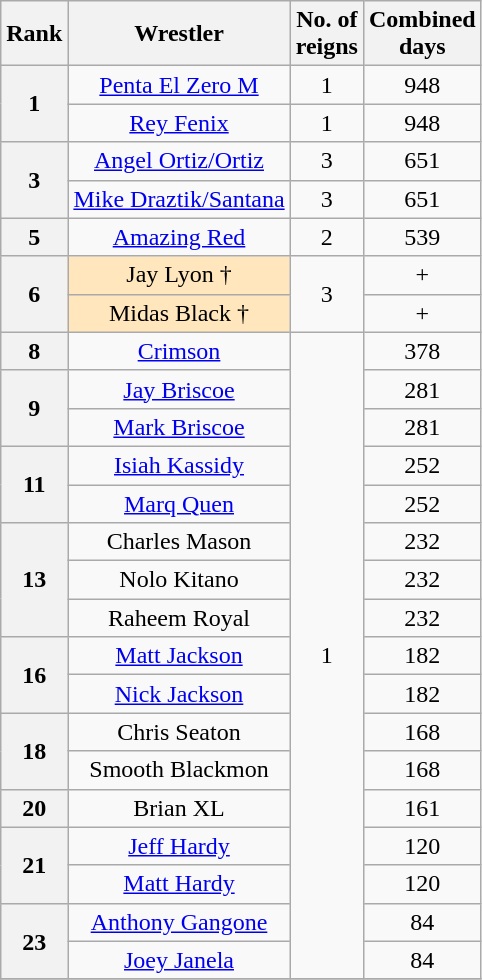<table class="wikitable sortable" style="text-align: center">
<tr>
<th>Rank</th>
<th>Wrestler</th>
<th>No. of<br>reigns</th>
<th data-sort-type="number">Combined<br>days</th>
</tr>
<tr>
<th rowspan=2>1</th>
<td><a href='#'>Penta El Zero M</a></td>
<td>1</td>
<td>948</td>
</tr>
<tr>
<td><a href='#'>Rey Fenix</a></td>
<td>1</td>
<td>948</td>
</tr>
<tr>
<th rowspan=2>3</th>
<td><a href='#'>Angel Ortiz/Ortiz</a></td>
<td>3</td>
<td>651</td>
</tr>
<tr>
<td><a href='#'>Mike Draztik/Santana</a></td>
<td>3</td>
<td>651</td>
</tr>
<tr>
<th>5</th>
<td><a href='#'>Amazing Red</a></td>
<td>2</td>
<td>539</td>
</tr>
<tr>
<th rowspan=2>6</th>
<td style="background-color: #ffe6bd">Jay Lyon †</td>
<td rowspan=2>3</td>
<td>+</td>
</tr>
<tr>
<td style="background-color: #ffe6bd">Midas Black †</td>
<td>+</td>
</tr>
<tr>
<th>8</th>
<td><a href='#'>Crimson</a></td>
<td rowspan=17>1</td>
<td>378</td>
</tr>
<tr>
<th rowspan=2>9</th>
<td><a href='#'>Jay Briscoe</a></td>
<td>281</td>
</tr>
<tr>
<td><a href='#'>Mark Briscoe</a></td>
<td>281</td>
</tr>
<tr>
<th rowspan=2>11</th>
<td><a href='#'>Isiah Kassidy</a></td>
<td>252</td>
</tr>
<tr>
<td><a href='#'>Marq Quen</a></td>
<td>252</td>
</tr>
<tr>
<th rowspan=3>13</th>
<td>Charles Mason</td>
<td>232</td>
</tr>
<tr>
<td>Nolo Kitano</td>
<td>232</td>
</tr>
<tr>
<td>Raheem Royal</td>
<td>232</td>
</tr>
<tr>
<th rowspan=2>16</th>
<td><a href='#'>Matt Jackson</a></td>
<td>182</td>
</tr>
<tr>
<td><a href='#'>Nick Jackson</a></td>
<td>182</td>
</tr>
<tr>
<th rowspan=2>18</th>
<td>Chris Seaton</td>
<td>168</td>
</tr>
<tr>
<td>Smooth Blackmon</td>
<td>168</td>
</tr>
<tr>
<th>20</th>
<td>Brian XL</td>
<td>161</td>
</tr>
<tr>
<th rowspan=2>21</th>
<td><a href='#'>Jeff Hardy</a></td>
<td>120</td>
</tr>
<tr>
<td><a href='#'>Matt Hardy</a></td>
<td>120</td>
</tr>
<tr>
<th rowspan=2>23</th>
<td><a href='#'>Anthony Gangone</a></td>
<td>84</td>
</tr>
<tr>
<td><a href='#'>Joey Janela</a></td>
<td>84</td>
</tr>
<tr>
</tr>
</table>
